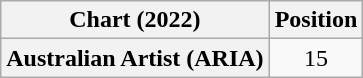<table class="wikitable plainrowheaders" style="text-align:center">
<tr>
<th scope="col">Chart (2022)</th>
<th scope="col">Position</th>
</tr>
<tr>
<th scope="row">Australian Artist (ARIA)</th>
<td>15</td>
</tr>
</table>
